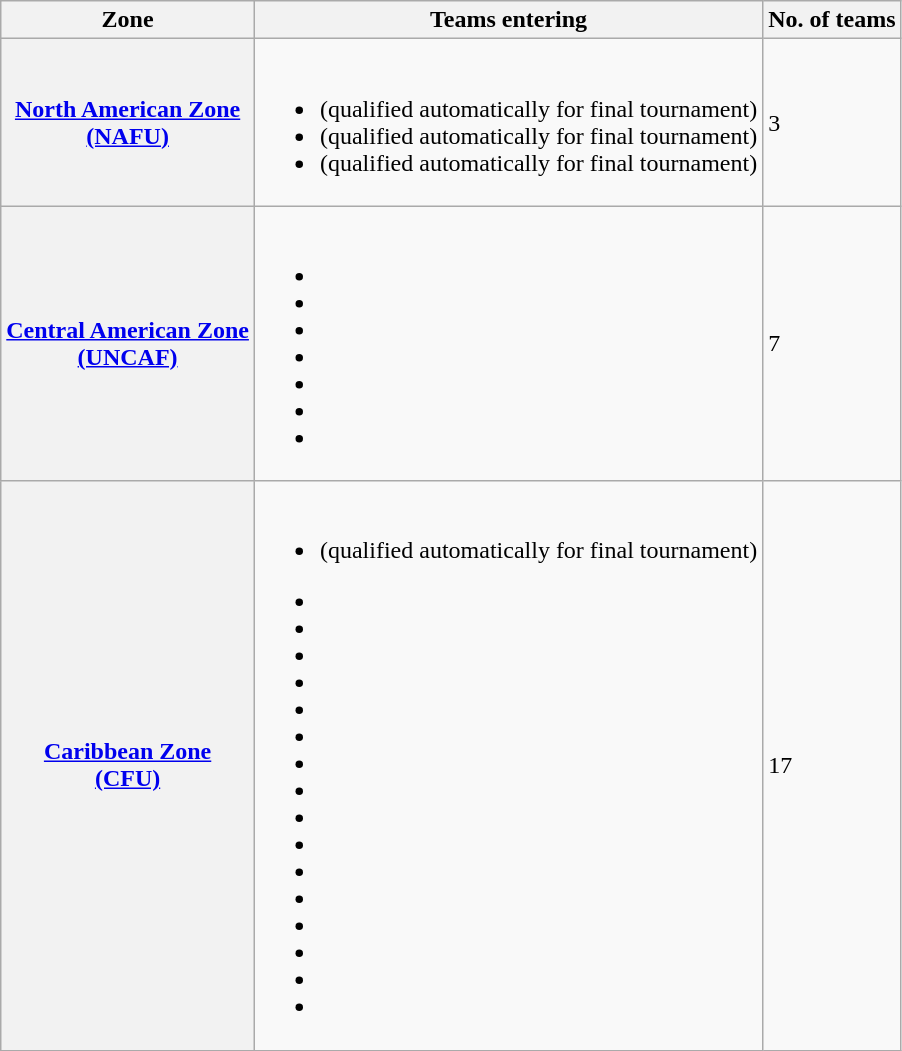<table class="wikitable">
<tr>
<th>Zone</th>
<th>Teams entering</th>
<th>No. of teams</th>
</tr>
<tr>
<th><a href='#'>North American Zone<br>(NAFU)</a></th>
<td><br><ul><li> (qualified automatically for final tournament)</li><li> (qualified automatically for final tournament)</li><li> (qualified automatically for final tournament)</li></ul></td>
<td>3</td>
</tr>
<tr>
<th><a href='#'>Central American Zone<br>(UNCAF)</a></th>
<td><br><ul><li></li><li></li><li></li><li></li><li></li><li></li><li></li></ul></td>
<td>7</td>
</tr>
<tr>
<th><a href='#'>Caribbean Zone<br>(CFU)</a></th>
<td><br><ul><li> (qualified automatically for final tournament)</li></ul><ul><li></li><li></li><li></li><li></li><li></li><li></li><li></li><li></li><li></li><li></li><li></li><li></li><li></li><li></li><li></li><li></li></ul></td>
<td>17</td>
</tr>
</table>
